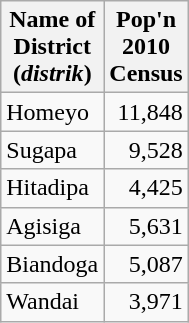<table class="wikitable">
<tr>
<th>Name of<br>District<br>(<em>distrik</em>)</th>
<th>Pop'n <br>2010<br>Census</th>
</tr>
<tr>
<td>Homeyo</td>
<td align="right">11,848</td>
</tr>
<tr>
<td>Sugapa</td>
<td align="right">9,528</td>
</tr>
<tr>
<td>Hitadipa</td>
<td align="right">4,425</td>
</tr>
<tr>
<td>Agisiga</td>
<td align="right">5,631</td>
</tr>
<tr>
<td>Biandoga</td>
<td align="right">5,087</td>
</tr>
<tr>
<td>Wandai</td>
<td align="right">3,971</td>
</tr>
</table>
